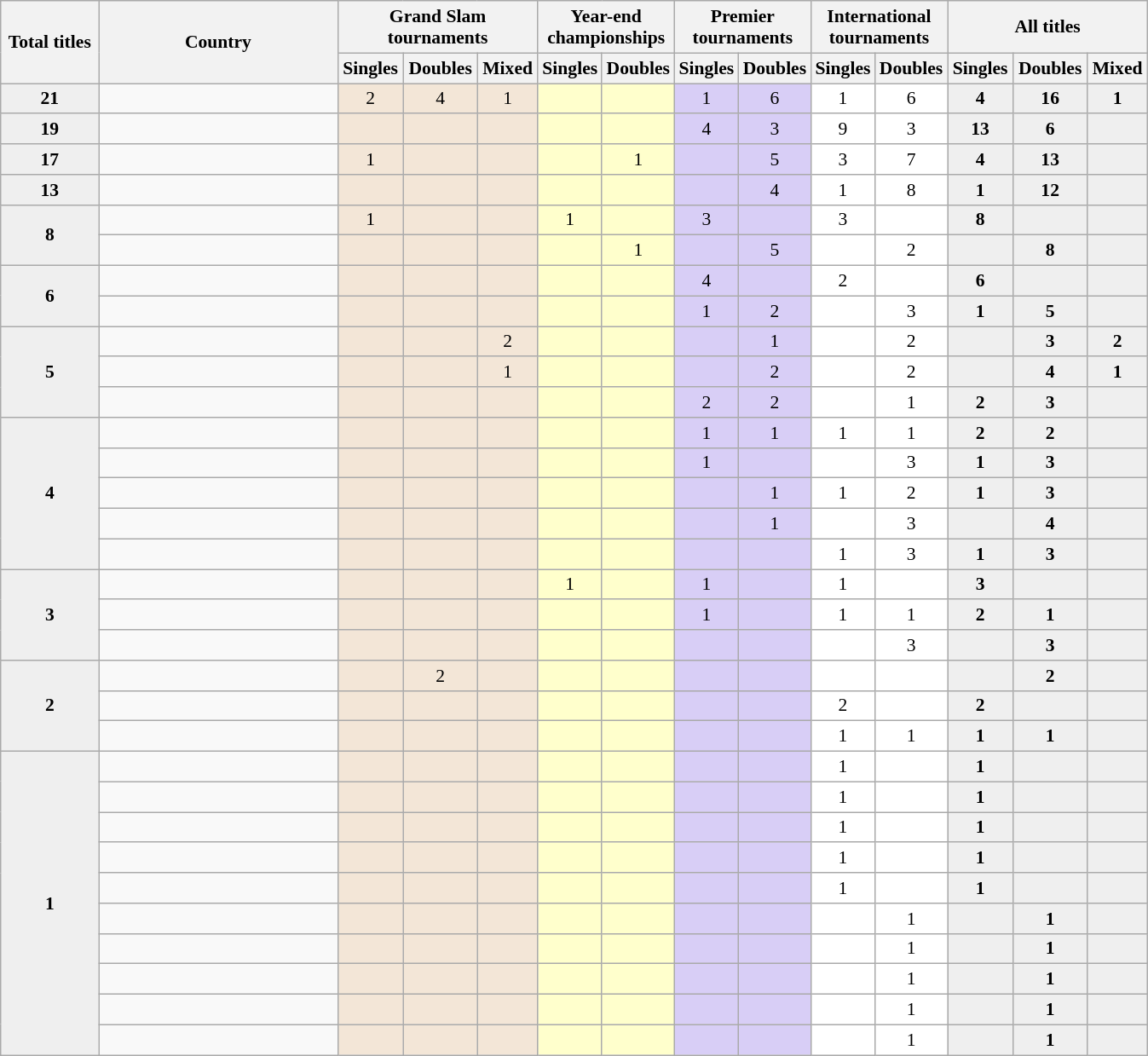<table class="wikitable" style="font-size:90%;">
<tr>
<th style="width:70px;" rowspan="2">Total titles</th>
<th style="width:180px;" rowspan="2">Country</th>
<th style="width:150px;" colspan="3">Grand Slam<br>tournaments</th>
<th style="width:100px;" colspan="2">Year-end<br>championships</th>
<th style="width:100px;" colspan="2">Premier<br>tournaments</th>
<th style="width:100px;" colspan="2">International<br>tournaments</th>
<th style="width:150px;" colspan="3">All titles</th>
</tr>
<tr align=center>
<th>Singles</th>
<th>Doubles</th>
<th>Mixed</th>
<th>Singles</th>
<th>Doubles</th>
<th>Singles</th>
<th>Doubles</th>
<th>Singles</th>
<th>Doubles</th>
<th>Singles</th>
<th>Doubles</th>
<th>Mixed</th>
</tr>
<tr align=center>
<td style="background:#efefef;"><strong>21</strong></td>
<td align=left><br></td>
<td style="background:#F3E6D7">2</td>
<td style="background:#F3E6D7"> 4</td>
<td style="background:#F3E6D7"> 1</td>
<td style="background:#ffffcc"></td>
<td style="background:#ffffcc"></td>
<td style="background:#D8CEF6">1</td>
<td style="background:#D8CEF6"> 6</td>
<td style="background:#ffffff">1</td>
<td style="background:#ffffff">6</td>
<td style="background:#efefef;"><strong>4</strong></td>
<td style="background:#efefef;"><strong>16</strong></td>
<td style="background:#efefef;"> <strong>1</strong></td>
</tr>
<tr align=center>
<td style="background:#efefef;"><strong>19</strong></td>
<td align=left><br></td>
<td style="background:#F3E6D7"></td>
<td style="background:#F3E6D7"></td>
<td style="background:#F3E6D7"></td>
<td style="background:#ffffcc"></td>
<td style="background:#ffffcc"></td>
<td style="background:#D8CEF6">4</td>
<td style="background:#D8CEF6"> 3</td>
<td style="background:#ffffff">9</td>
<td style="background:#ffffff"> 3</td>
<td style="background:#efefef;"><strong>13</strong></td>
<td style="background:#efefef;"><strong>6</strong></td>
<td style="background:#efefef;"></td>
</tr>
<tr align=center>
<td style="background:#efefef;"><strong>17</strong></td>
<td align=left><br></td>
<td style="background:#F3E6D7"> 1</td>
<td style="background:#F3E6D7"></td>
<td style="background:#F3E6D7"></td>
<td style="background:#ffffcc"></td>
<td style="background:#ffffcc"> 1</td>
<td style="background:#D8CEF6"></td>
<td style="background:#D8CEF6">5</td>
<td style="background:#ffffff">3</td>
<td style="background:#ffffff">7</td>
<td style="background:#efefef;"><strong>4</strong></td>
<td style="background:#efefef;"><strong>13</strong></td>
<td style="background:#efefef;"></td>
</tr>
<tr align=center>
<td style="background:#efefef;"><strong>13</strong></td>
<td align=left><br></td>
<td style="background:#F3E6D7"></td>
<td style="background:#F3E6D7"></td>
<td style="background:#F3E6D7"></td>
<td style="background:#ffffcc"></td>
<td style="background:#ffffcc"></td>
<td style="background:#D8CEF6"></td>
<td style="background:#D8CEF6">  4</td>
<td style="background:#ffffff">1</td>
<td style="background:#ffffff">8</td>
<td style="background:#efefef;"><strong>1</strong></td>
<td style="background:#efefef;"><strong>12</strong></td>
<td style="background:#efefef;"></td>
</tr>
<tr align=center>
<td style="background:#efefef;" rowspan="2"><strong>8</strong></td>
<td align=left><br></td>
<td style="background:#F3E6D7"> 1</td>
<td style="background:#F3E6D7"></td>
<td style="background:#F3E6D7"></td>
<td style="background:#ffffcc"> 1</td>
<td style="background:#ffffcc"></td>
<td style="background:#D8CEF6">3</td>
<td style="background:#D8CEF6"></td>
<td style="background:#ffffff">3</td>
<td style="background:#ffffff"></td>
<td style="background:#efefef;"> <strong>8</strong></td>
<td style="background:#efefef;"></td>
<td style="background:#efefef;"></td>
</tr>
<tr align=center>
<td align=left><br></td>
<td style="background:#F3E6D7"></td>
<td style="background:#F3E6D7"></td>
<td style="background:#F3E6D7"></td>
<td style="background:#ffffcc"></td>
<td style="background:#ffffcc"> 1</td>
<td style="background:#D8CEF6"></td>
<td style="background:#D8CEF6">5</td>
<td style="background:#ffffff"></td>
<td style="background:#ffffff">2</td>
<td style="background:#efefef;"></td>
<td style="background:#efefef;"><strong>8</strong></td>
<td style="background:#efefef;"></td>
</tr>
<tr align=center>
<td style="background:#efefef;" rowspan="2"><strong>6</strong></td>
<td align=left><br></td>
<td style="background:#F3E6D7"></td>
<td style="background:#F3E6D7"></td>
<td style="background:#F3E6D7"></td>
<td style="background:#ffffcc"></td>
<td style="background:#ffffcc"></td>
<td style="background:#D8CEF6">4</td>
<td style="background:#D8CEF6"></td>
<td style="background:#ffffff">2</td>
<td style="background:#ffffff"></td>
<td style="background:#efefef;"><strong>6</strong></td>
<td style="background:#efefef;"></td>
<td style="background:#efefef;"></td>
</tr>
<tr align=center>
<td align=left><br></td>
<td style="background:#F3E6D7"></td>
<td style="background:#F3E6D7"></td>
<td style="background:#F3E6D7"></td>
<td style="background:#ffffcc"></td>
<td style="background:#ffffcc"></td>
<td style="background:#D8CEF6"> 1</td>
<td style="background:#D8CEF6">2</td>
<td style="background:#ffffff"></td>
<td style="background:#ffffff">3</td>
<td style="background:#efefef;"><strong>1</strong></td>
<td style="background:#efefef;"><strong>5</strong></td>
<td style="background:#efefef;"></td>
</tr>
<tr align=center>
<td style="background:#efefef;" rowspan="3"><strong>5</strong></td>
<td align=left><br></td>
<td style="background:#F3E6D7"></td>
<td style="background:#F3E6D7"></td>
<td style="background:#F3E6D7"> 2</td>
<td style="background:#ffffcc"></td>
<td style="background:#ffffcc"></td>
<td style="background:#D8CEF6"></td>
<td style="background:#D8CEF6"> 1</td>
<td style="background:#ffffff"></td>
<td style="background:#ffffff">2</td>
<td style="background:#efefef;"></td>
<td style="background:#efefef;"><strong>3</strong></td>
<td style="background:#efefef;"><strong>2</strong></td>
</tr>
<tr align=center>
<td align=left><br></td>
<td style="background:#F3E6D7"></td>
<td style="background:#F3E6D7"></td>
<td style="background:#F3E6D7"> 1</td>
<td style="background:#ffffcc"></td>
<td style="background:#ffffcc"></td>
<td style="background:#D8CEF6"></td>
<td style="background:#D8CEF6">  2</td>
<td style="background:#ffffff"></td>
<td style="background:#ffffff">2</td>
<td style="background:#efefef;"></td>
<td style="background:#efefef;"><strong>4</strong></td>
<td style="background:#efefef;"> <strong>1</strong></td>
</tr>
<tr align=center>
<td align=left><br></td>
<td style="background:#F3E6D7"></td>
<td style="background:#F3E6D7"></td>
<td style="background:#F3E6D7"></td>
<td style="background:#ffffcc"></td>
<td style="background:#ffffcc"></td>
<td style="background:#D8CEF6">2</td>
<td style="background:#D8CEF6"> 2</td>
<td style="background:#ffffff"></td>
<td style="background:#ffffff">1</td>
<td style="background:#efefef;"><strong>2</strong></td>
<td style="background:#efefef;"><strong>3</strong></td>
<td style="background:#efefef;"></td>
</tr>
<tr align=center>
<td style="background:#efefef;" rowspan="5"><strong>4</strong></td>
<td align=left><br></td>
<td style="background:#F3E6D7"></td>
<td style="background:#F3E6D7"></td>
<td style="background:#F3E6D7"></td>
<td style="background:#ffffcc"></td>
<td style="background:#ffffcc"></td>
<td style="background:#D8CEF6">1</td>
<td style="background:#D8CEF6"> 1</td>
<td style="background:#ffffff">1</td>
<td style="background:#ffffff">1</td>
<td style="background:#efefef;"><strong>2</strong></td>
<td style="background:#efefef;"><strong>2</strong></td>
<td style="background:#efefef;"></td>
</tr>
<tr align=center>
<td align=left><br></td>
<td style="background:#F3E6D7"></td>
<td style="background:#F3E6D7"></td>
<td style="background:#F3E6D7"></td>
<td style="background:#ffffcc"></td>
<td style="background:#ffffcc"></td>
<td style="background:#D8CEF6">1 </td>
<td style="background:#D8CEF6"></td>
<td style="background:#ffffff"></td>
<td style="background:#ffffff">3</td>
<td style="background:#efefef;"><strong>1</strong></td>
<td style="background:#efefef;"><strong>3</strong></td>
<td style="background:#efefef;"></td>
</tr>
<tr align=center>
<td align=left><br></td>
<td style="background:#F3E6D7"></td>
<td style="background:#F3E6D7"></td>
<td style="background:#F3E6D7"></td>
<td style="background:#ffffcc"></td>
<td style="background:#ffffcc"></td>
<td style="background:#D8CEF6"></td>
<td style="background:#D8CEF6"> 1</td>
<td style="background:#ffffff">1</td>
<td style="background:#ffffff">2</td>
<td style="background:#efefef;"><strong>1</strong></td>
<td style="background:#efefef;"><strong>3</strong></td>
<td style="background:#efefef;"></td>
</tr>
<tr align=center>
<td align=left><br></td>
<td style="background:#F3E6D7"></td>
<td style="background:#F3E6D7"></td>
<td style="background:#F3E6D7"></td>
<td style="background:#ffffcc"></td>
<td style="background:#ffffcc"></td>
<td style="background:#D8CEF6"></td>
<td style="background:#D8CEF6"> 1</td>
<td style="background:#ffffff"></td>
<td style="background:#ffffff">3</td>
<td style="background:#efefef;"></td>
<td style="background:#efefef;"><strong>4</strong></td>
<td style="background:#efefef;"></td>
</tr>
<tr align=center>
<td align=left><br></td>
<td style="background:#F3E6D7"></td>
<td style="background:#F3E6D7"></td>
<td style="background:#F3E6D7"></td>
<td style="background:#ffffcc"></td>
<td style="background:#ffffcc"></td>
<td style="background:#D8CEF6"></td>
<td style="background:#D8CEF6"></td>
<td style="background:#ffffff">1</td>
<td style="background:#ffffff">3</td>
<td style="background:#efefef;"><strong>1</strong></td>
<td style="background:#efefef;"><strong>3</strong></td>
<td style="background:#efefef;"></td>
</tr>
<tr align=center>
<td style="background:#efefef;" rowspan="3"><strong>3</strong></td>
<td align=left><br></td>
<td style="background:#F3E6D7"></td>
<td style="background:#F3E6D7"></td>
<td style="background:#F3E6D7"></td>
<td style="background:#ffffcc">1</td>
<td style="background:#ffffcc"></td>
<td style="background:#D8CEF6">1</td>
<td style="background:#D8CEF6"></td>
<td style="background:#ffffff">1</td>
<td style="background:#ffffff"></td>
<td style="background:#efefef;"><strong>3</strong></td>
<td style="background:#efefef;"></td>
<td style="background:#efefef;"></td>
</tr>
<tr align=center>
<td align=left><br></td>
<td style="background:#F3E6D7"></td>
<td style="background:#F3E6D7"></td>
<td style="background:#F3E6D7"></td>
<td style="background:#ffffcc"></td>
<td style="background:#ffffcc"></td>
<td style="background:#D8CEF6">1</td>
<td style="background:#D8CEF6"></td>
<td style="background:#ffffff">1</td>
<td style="background:#ffffff">1</td>
<td style="background:#efefef;"><strong>2</strong></td>
<td style="background:#efefef;"><strong>1</strong></td>
<td style="background:#efefef;"></td>
</tr>
<tr align=center>
<td align=left><br></td>
<td style="background:#F3E6D7"></td>
<td style="background:#F3E6D7"></td>
<td style="background:#F3E6D7"></td>
<td style="background:#ffffcc"></td>
<td style="background:#ffffcc"></td>
<td style="background:#D8CEF6"></td>
<td style="background:#D8CEF6"></td>
<td style="background:#ffffff"></td>
<td style="background:#ffffff">3</td>
<td style="background:#efefef;"></td>
<td style="background:#efefef;"><strong>3</strong></td>
<td style="background:#efefef;"></td>
</tr>
<tr align=center>
<td style="background:#efefef;" rowspan="3"><strong>2</strong></td>
<td align=left><br></td>
<td style="background:#F3E6D7"></td>
<td style="background:#F3E6D7"> 2</td>
<td style="background:#F3E6D7"></td>
<td style="background:#ffffcc"></td>
<td style="background:#ffffcc"></td>
<td style="background:#D8CEF6"></td>
<td style="background:#D8CEF6"></td>
<td style="background:#ffffff"></td>
<td style="background:#ffffff"></td>
<td style="background:#efefef;"></td>
<td style="background:#efefef;"><strong>2</strong></td>
<td style="background:#efefef;"></td>
</tr>
<tr align=center>
<td align=left><br></td>
<td style="background:#F3E6D7"></td>
<td style="background:#F3E6D7"></td>
<td style="background:#F3E6D7"></td>
<td style="background:#ffffcc"></td>
<td style="background:#ffffcc"></td>
<td style="background:#D8CEF6"></td>
<td style="background:#D8CEF6"></td>
<td style="background:#ffffff">2</td>
<td style="background:#ffffff"></td>
<td style="background:#efefef;"><strong>2</strong></td>
<td style="background:#efefef;"></td>
<td style="background:#efefef;"></td>
</tr>
<tr align=center>
<td align=left><br></td>
<td style="background:#F3E6D7"></td>
<td style="background:#F3E6D7"></td>
<td style="background:#F3E6D7"></td>
<td style="background:#ffffcc"></td>
<td style="background:#ffffcc"></td>
<td style="background:#D8CEF6"></td>
<td style="background:#D8CEF6"></td>
<td style="background:#ffffff">1</td>
<td style="background:#ffffff">1</td>
<td style="background:#efefef;"><strong>1</strong></td>
<td style="background:#efefef;"><strong>1</strong></td>
<td style="background:#efefef;"></td>
</tr>
<tr align=center>
<td style="background:#efefef;" rowspan="12"><strong>1</strong></td>
<td align=left><br></td>
<td style="background:#F3E6D7"></td>
<td style="background:#F3E6D7"></td>
<td style="background:#F3E6D7"></td>
<td style="background:#ffffcc"></td>
<td style="background:#ffffcc"></td>
<td style="background:#D8CEF6"></td>
<td style="background:#D8CEF6"></td>
<td style="background:#ffffff">1</td>
<td style="background:#ffffff"></td>
<td style="background:#efefef;"><strong>1</strong></td>
<td style="background:#efefef;"></td>
<td style="background:#efefef;"></td>
</tr>
<tr align=center>
<td align=left><br></td>
<td style="background:#F3E6D7"></td>
<td style="background:#F3E6D7"></td>
<td style="background:#F3E6D7"></td>
<td style="background:#ffffcc"></td>
<td style="background:#ffffcc"></td>
<td style="background:#D8CEF6"></td>
<td style="background:#D8CEF6"></td>
<td style="background:#ffffff">1</td>
<td style="background:#ffffff"></td>
<td style="background:#efefef;"><strong>1</strong></td>
<td style="background:#efefef;"></td>
<td style="background:#efefef;"></td>
</tr>
<tr align=center>
<td align=left><br></td>
<td style="background:#F3E6D7"></td>
<td style="background:#F3E6D7"></td>
<td style="background:#F3E6D7"></td>
<td style="background:#ffffcc"></td>
<td style="background:#ffffcc"></td>
<td style="background:#D8CEF6"></td>
<td style="background:#D8CEF6"></td>
<td style="background:#ffffff">1</td>
<td style="background:#ffffff"></td>
<td style="background:#efefef;"><strong>1</strong></td>
<td style="background:#efefef;"></td>
<td style="background:#efefef;"></td>
</tr>
<tr align=center>
<td align=left><br></td>
<td style="background:#F3E6D7"></td>
<td style="background:#F3E6D7"></td>
<td style="background:#F3E6D7"></td>
<td style="background:#ffffcc"></td>
<td style="background:#ffffcc"></td>
<td style="background:#D8CEF6"></td>
<td style="background:#D8CEF6"></td>
<td style="background:#ffffff">1</td>
<td style="background:#ffffff"></td>
<td style="background:#efefef;"><strong>1</strong></td>
<td style="background:#efefef;"></td>
<td style="background:#efefef;"></td>
</tr>
<tr align=center>
<td align=left><br></td>
<td style="background:#F3E6D7"></td>
<td style="background:#F3E6D7"></td>
<td style="background:#F3E6D7"></td>
<td style="background:#ffffcc"></td>
<td style="background:#ffffcc"></td>
<td style="background:#D8CEF6"></td>
<td style="background:#D8CEF6"></td>
<td style="background:#ffffff">1</td>
<td style="background:#ffffff"></td>
<td style="background:#efefef;"><strong>1</strong></td>
<td style="background:#efefef;"></td>
<td style="background:#efefef;"></td>
</tr>
<tr align=center>
<td align=left><br></td>
<td style="background:#F3E6D7"></td>
<td style="background:#F3E6D7"></td>
<td style="background:#F3E6D7"></td>
<td style="background:#ffffcc"></td>
<td style="background:#ffffcc"></td>
<td style="background:#D8CEF6"></td>
<td style="background:#D8CEF6"></td>
<td style="background:#ffffff"></td>
<td style="background:#ffffff">1</td>
<td style="background:#efefef;"></td>
<td style="background:#efefef;"><strong>1</strong></td>
<td style="background:#efefef;"></td>
</tr>
<tr align=center>
<td align=left><br></td>
<td style="background:#F3E6D7"></td>
<td style="background:#F3E6D7"></td>
<td style="background:#F3E6D7"></td>
<td style="background:#ffffcc"></td>
<td style="background:#ffffcc"></td>
<td style="background:#D8CEF6"></td>
<td style="background:#D8CEF6"></td>
<td style="background:#ffffff"></td>
<td style="background:#ffffff">1</td>
<td style="background:#efefef;"></td>
<td style="background:#efefef;"><strong>1</strong></td>
<td style="background:#efefef;"></td>
</tr>
<tr align=center>
<td align=left><br></td>
<td style="background:#F3E6D7"></td>
<td style="background:#F3E6D7"></td>
<td style="background:#F3E6D7"></td>
<td style="background:#ffffcc"></td>
<td style="background:#ffffcc"></td>
<td style="background:#D8CEF6"></td>
<td style="background:#D8CEF6"></td>
<td style="background:#ffffff"></td>
<td style="background:#ffffff">1</td>
<td style="background:#efefef;"></td>
<td style="background:#efefef;"><strong>1</strong></td>
<td style="background:#efefef;"></td>
</tr>
<tr align=center>
<td align=left><br></td>
<td style="background:#F3E6D7"></td>
<td style="background:#F3E6D7"></td>
<td style="background:#F3E6D7"></td>
<td style="background:#ffffcc"></td>
<td style="background:#ffffcc"></td>
<td style="background:#D8CEF6"></td>
<td style="background:#D8CEF6"></td>
<td style="background:#ffffff"></td>
<td style="background:#ffffff">1</td>
<td style="background:#efefef;"></td>
<td style="background:#efefef;"><strong>1</strong></td>
<td style="background:#efefef;"></td>
</tr>
<tr align=center>
<td align=left><br></td>
<td style="background:#F3E6D7"></td>
<td style="background:#F3E6D7"></td>
<td style="background:#F3E6D7"></td>
<td style="background:#ffffcc"></td>
<td style="background:#ffffcc"></td>
<td style="background:#D8CEF6"></td>
<td style="background:#D8CEF6"></td>
<td style="background:#ffffff"></td>
<td style="background:#ffffff">1</td>
<td style="background:#efefef;"></td>
<td style="background:#efefef;"><strong>1</strong></td>
<td style="background:#efefef;"></td>
</tr>
</table>
